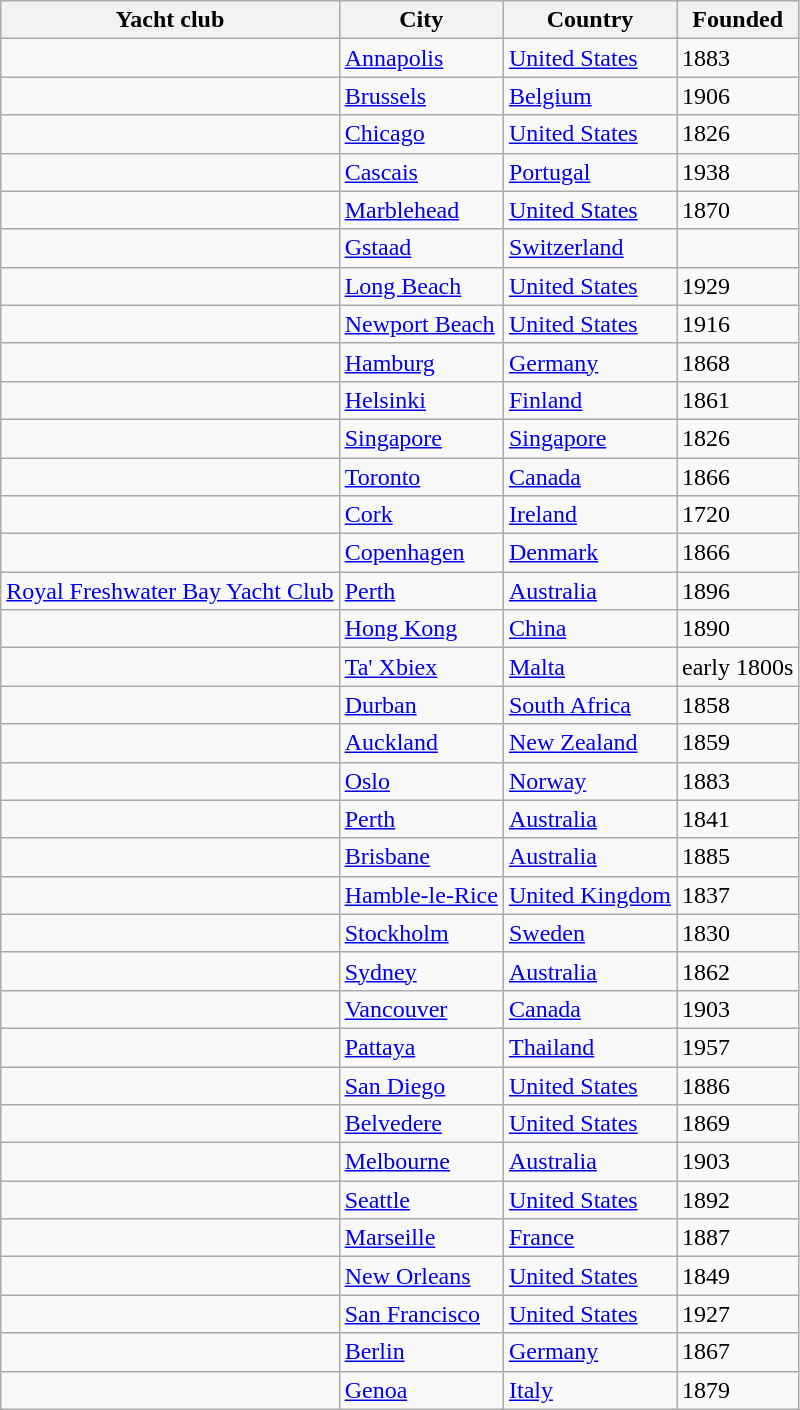<table class="wikitable sortable">
<tr>
<th>Yacht club</th>
<th>City</th>
<th>Country</th>
<th>Founded</th>
</tr>
<tr>
<td></td>
<td> <a href='#'>Annapolis</a></td>
<td><a href='#'>United States</a></td>
<td>1883</td>
</tr>
<tr>
<td></td>
<td> <a href='#'>Brussels</a></td>
<td><a href='#'>Belgium</a></td>
<td>1906</td>
</tr>
<tr>
<td></td>
<td> <a href='#'>Chicago</a></td>
<td><a href='#'>United States</a></td>
<td>1826</td>
</tr>
<tr>
<td></td>
<td> <a href='#'>Cascais</a></td>
<td><a href='#'>Portugal</a></td>
<td>1938</td>
</tr>
<tr>
<td></td>
<td> <a href='#'>Marblehead</a></td>
<td><a href='#'>United States</a></td>
<td>1870</td>
</tr>
<tr>
<td></td>
<td> <a href='#'>Gstaad</a></td>
<td><a href='#'>Switzerland</a></td>
<td></td>
</tr>
<tr>
<td></td>
<td> <a href='#'>Long Beach</a></td>
<td><a href='#'>United States</a></td>
<td>1929</td>
</tr>
<tr>
<td></td>
<td> <a href='#'>Newport Beach</a></td>
<td><a href='#'>United States</a></td>
<td>1916</td>
</tr>
<tr>
<td></td>
<td> <a href='#'>Hamburg</a></td>
<td><a href='#'>Germany</a></td>
<td>1868</td>
</tr>
<tr>
<td></td>
<td> <a href='#'>Helsinki</a></td>
<td><a href='#'>Finland</a></td>
<td>1861</td>
</tr>
<tr>
<td></td>
<td> <a href='#'>Singapore</a></td>
<td><a href='#'>Singapore</a></td>
<td>1826</td>
</tr>
<tr>
<td></td>
<td> <a href='#'>Toronto</a></td>
<td><a href='#'>Canada</a></td>
<td>1866</td>
</tr>
<tr>
<td></td>
<td> <a href='#'>Cork</a></td>
<td><a href='#'>Ireland</a></td>
<td>1720</td>
</tr>
<tr>
<td></td>
<td> <a href='#'>Copenhagen</a></td>
<td><a href='#'>Denmark</a></td>
<td>1866</td>
</tr>
<tr>
<td><a href='#'>Royal Freshwater Bay Yacht Club</a></td>
<td> <a href='#'>Perth</a></td>
<td><a href='#'>Australia</a></td>
<td>1896</td>
</tr>
<tr>
<td></td>
<td> <a href='#'>Hong Kong</a></td>
<td><a href='#'>China</a></td>
<td>1890</td>
</tr>
<tr>
<td></td>
<td> <a href='#'>Ta' Xbiex</a></td>
<td><a href='#'>Malta</a></td>
<td>early 1800s</td>
</tr>
<tr>
<td></td>
<td> <a href='#'>Durban</a></td>
<td><a href='#'>South Africa</a></td>
<td>1858</td>
</tr>
<tr>
<td></td>
<td> <a href='#'>Auckland</a></td>
<td><a href='#'>New Zealand</a></td>
<td>1859</td>
</tr>
<tr>
<td></td>
<td> <a href='#'>Oslo</a></td>
<td><a href='#'>Norway</a></td>
<td>1883</td>
</tr>
<tr>
<td></td>
<td> <a href='#'>Perth</a></td>
<td><a href='#'>Australia</a></td>
<td>1841</td>
</tr>
<tr>
<td></td>
<td> <a href='#'>Brisbane</a></td>
<td><a href='#'>Australia</a></td>
<td>1885</td>
</tr>
<tr>
<td></td>
<td> <a href='#'>Hamble-le-Rice</a></td>
<td><a href='#'>United Kingdom</a></td>
<td>1837</td>
</tr>
<tr>
<td></td>
<td> <a href='#'>Stockholm</a></td>
<td><a href='#'>Sweden</a></td>
<td>1830</td>
</tr>
<tr>
<td></td>
<td> <a href='#'>Sydney</a></td>
<td><a href='#'>Australia</a></td>
<td>1862</td>
</tr>
<tr>
<td></td>
<td> <a href='#'>Vancouver</a></td>
<td><a href='#'>Canada</a></td>
<td>1903</td>
</tr>
<tr>
<td></td>
<td> <a href='#'>Pattaya</a></td>
<td><a href='#'>Thailand</a></td>
<td>1957</td>
</tr>
<tr>
<td></td>
<td> <a href='#'>San Diego</a></td>
<td><a href='#'>United States</a></td>
<td>1886</td>
</tr>
<tr>
<td></td>
<td> <a href='#'>Belvedere</a></td>
<td><a href='#'>United States</a></td>
<td>1869</td>
</tr>
<tr>
<td></td>
<td> <a href='#'>Melbourne</a></td>
<td><a href='#'>Australia</a></td>
<td>1903</td>
</tr>
<tr>
<td></td>
<td> <a href='#'>Seattle</a></td>
<td><a href='#'>United States</a></td>
<td>1892</td>
</tr>
<tr>
<td></td>
<td> <a href='#'>Marseille</a></td>
<td><a href='#'>France</a></td>
<td>1887</td>
</tr>
<tr>
<td></td>
<td> <a href='#'>New Orleans</a></td>
<td><a href='#'>United States</a></td>
<td>1849</td>
</tr>
<tr>
<td></td>
<td> <a href='#'>San Francisco</a></td>
<td><a href='#'>United States</a></td>
<td>1927</td>
</tr>
<tr>
<td></td>
<td> <a href='#'>Berlin</a></td>
<td><a href='#'>Germany</a></td>
<td>1867</td>
</tr>
<tr>
<td></td>
<td> <a href='#'>Genoa</a></td>
<td><a href='#'>Italy</a></td>
<td>1879</td>
</tr>
</table>
